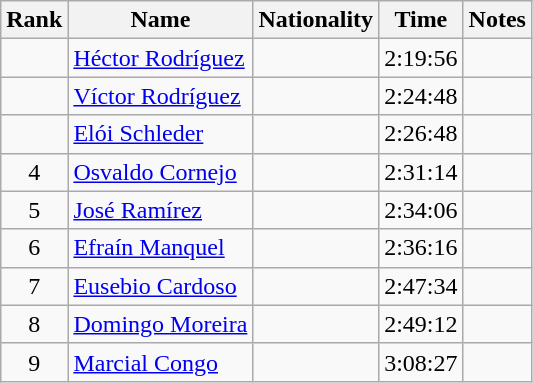<table class="wikitable sortable" style="text-align:center">
<tr>
<th>Rank</th>
<th>Name</th>
<th>Nationality</th>
<th>Time</th>
<th>Notes</th>
</tr>
<tr>
<td></td>
<td align=left><a href='#'>Héctor Rodríguez</a></td>
<td align=left></td>
<td>2:19:56</td>
<td></td>
</tr>
<tr>
<td></td>
<td align=left><a href='#'>Víctor Rodríguez</a></td>
<td align=left></td>
<td>2:24:48</td>
<td></td>
</tr>
<tr>
<td></td>
<td align=left><a href='#'>Elói Schleder</a></td>
<td align=left></td>
<td>2:26:48</td>
<td></td>
</tr>
<tr>
<td>4</td>
<td align=left><a href='#'>Osvaldo Cornejo</a></td>
<td align=left></td>
<td>2:31:14</td>
<td></td>
</tr>
<tr>
<td>5</td>
<td align=left><a href='#'>José Ramírez</a></td>
<td align=left></td>
<td>2:34:06</td>
<td></td>
</tr>
<tr>
<td>6</td>
<td align=left><a href='#'>Efraín Manquel</a></td>
<td align=left></td>
<td>2:36:16</td>
<td></td>
</tr>
<tr>
<td>7</td>
<td align=left><a href='#'>Eusebio Cardoso</a></td>
<td align=left></td>
<td>2:47:34</td>
<td></td>
</tr>
<tr>
<td>8</td>
<td align=left><a href='#'>Domingo Moreira</a></td>
<td align=left></td>
<td>2:49:12</td>
<td></td>
</tr>
<tr>
<td>9</td>
<td align=left><a href='#'>Marcial Congo</a></td>
<td align=left></td>
<td>3:08:27</td>
<td></td>
</tr>
</table>
